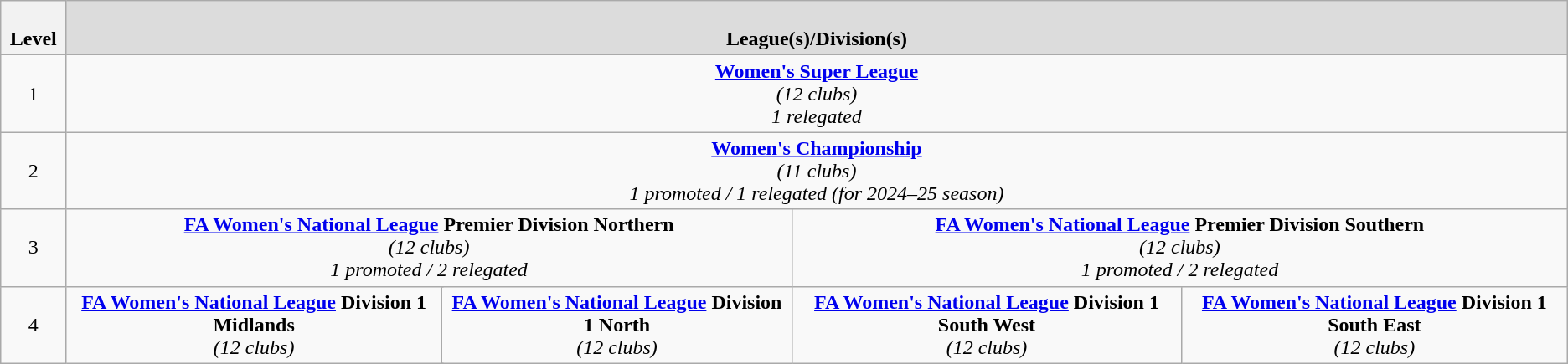<table class="wikitable" style="text-align: center;">
<tr>
<th style="width:4%;"><br>Level</th>
<th colspan="8" style="width:92%;background-color: Gainsboro"><br>League(s)/Division(s)</th>
</tr>
<tr>
<td>1</td>
<td colspan="8"><strong><a href='#'>Women's Super League</a></strong><br><em>(12 clubs)</em><br><em>1 relegated</em></td>
</tr>
<tr>
<td>2</td>
<td colspan="8"><strong><a href='#'>Women's Championship</a></strong><br><em>(11 clubs)</em><br><em>1 promoted / 1 relegated (for 2024–25 season)</em></td>
</tr>
<tr>
<td>3</td>
<td colspan="4"><strong><a href='#'>FA Women's National League</a> Premier Division Northern</strong><br><em>(12 clubs)</em><br><em>1 promoted / 2 relegated</em></td>
<td colspan="4"><strong><a href='#'>FA Women's National League</a> Premier Division Southern</strong><br><em>(12 clubs)</em><br><em>1 promoted / 2 relegated</em></td>
</tr>
<tr>
<td>4</td>
<td colspan="2"><strong><a href='#'>FA Women's National League</a> Division 1 Midlands</strong><br><em>(12 clubs)</em></td>
<td colspan="2"><strong><a href='#'>FA Women's National League</a> Division 1 North</strong><br><em>(12 clubs)</em></td>
<td colspan="2"><strong><a href='#'>FA Women's National League</a> Division 1 South West</strong><br><em>(12 clubs)</em></td>
<td colspan="2"><strong><a href='#'>FA Women's National League</a> Division 1 South East</strong><br><em>(12 clubs)</em></td>
</tr>
</table>
